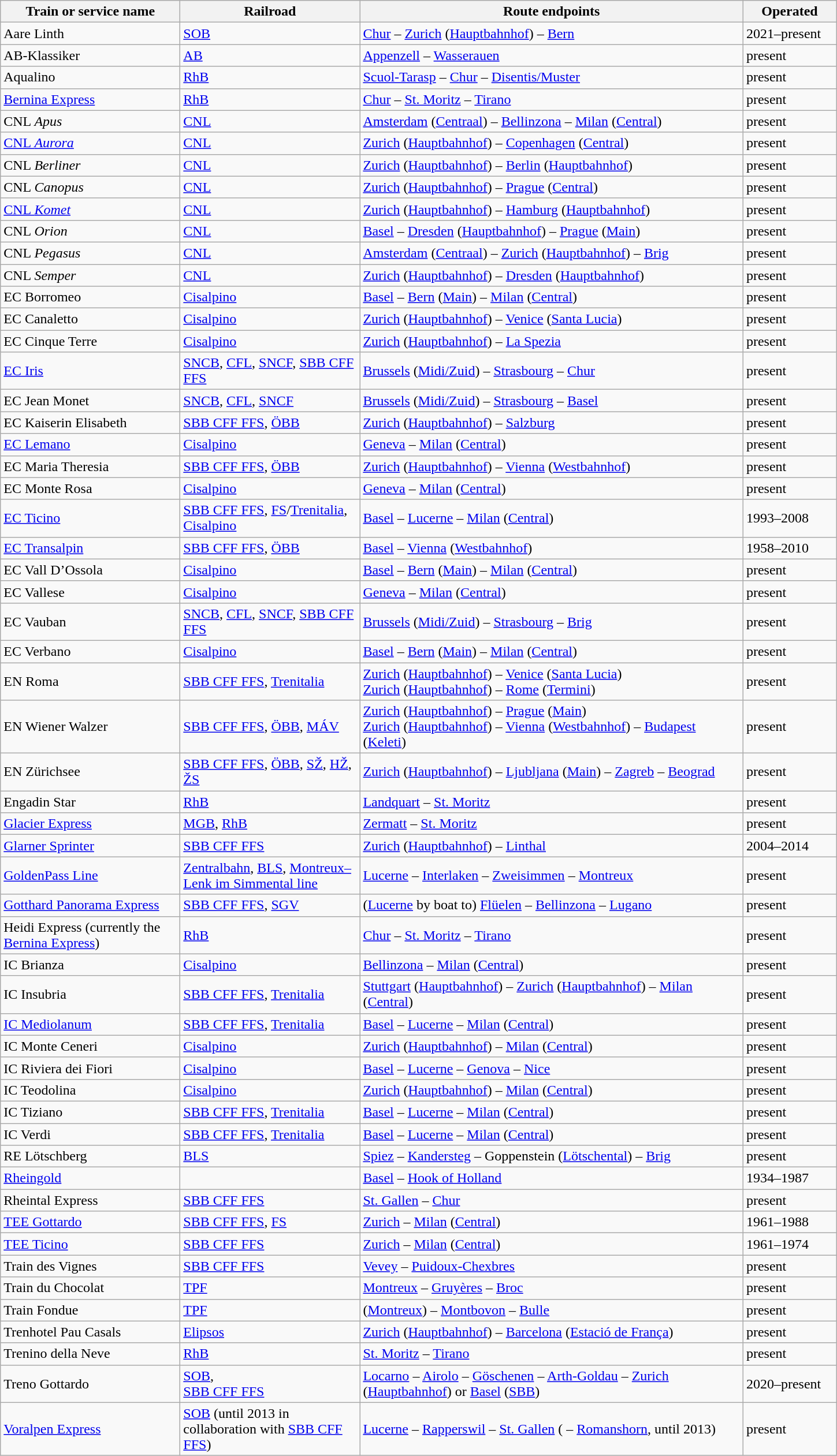<table class="wikitable">
<tr>
<th style="width:200px;">Train or service name</th>
<th width=200>Railroad</th>
<th style="width:435px;">Route endpoints</th>
<th style="width:100px;">Operated</th>
</tr>
<tr>
<td>Aare Linth</td>
<td><a href='#'>SOB</a></td>
<td><a href='#'>Chur</a> – <a href='#'>Zurich</a> (<a href='#'>Hauptbahnhof</a>) – <a href='#'>Bern</a></td>
<td>2021–present</td>
</tr>
<tr>
<td>AB-Klassiker</td>
<td><a href='#'>AB</a></td>
<td><a href='#'>Appenzell</a> – <a href='#'>Wasserauen</a></td>
<td>present</td>
</tr>
<tr>
<td>Aqualino</td>
<td><a href='#'>RhB</a></td>
<td><a href='#'>Scuol-Tarasp</a> – <a href='#'>Chur</a> – <a href='#'>Disentis/Muster</a></td>
<td>present</td>
</tr>
<tr>
<td><a href='#'>Bernina Express</a></td>
<td><a href='#'>RhB</a></td>
<td><a href='#'>Chur</a> – <a href='#'>St. Moritz</a> – <a href='#'>Tirano</a></td>
<td>present</td>
</tr>
<tr>
<td>CNL <em>Apus</em></td>
<td><a href='#'>CNL</a></td>
<td><a href='#'>Amsterdam</a> (<a href='#'>Centraal</a>) – <a href='#'>Bellinzona</a> – <a href='#'>Milan</a> (<a href='#'>Central</a>)</td>
<td>present</td>
</tr>
<tr>
<td><a href='#'>CNL <em>Aurora</em></a></td>
<td><a href='#'>CNL</a></td>
<td><a href='#'>Zurich</a> (<a href='#'>Hauptbahnhof</a>) – <a href='#'>Copenhagen</a> (<a href='#'>Central</a>)</td>
<td>present</td>
</tr>
<tr>
<td>CNL <em>Berliner</em></td>
<td><a href='#'>CNL</a></td>
<td><a href='#'>Zurich</a> (<a href='#'>Hauptbahnhof</a>) – <a href='#'>Berlin</a> (<a href='#'>Hauptbahnhof</a>)</td>
<td>present</td>
</tr>
<tr>
<td>CNL <em>Canopus</em></td>
<td><a href='#'>CNL</a></td>
<td><a href='#'>Zurich</a> (<a href='#'>Hauptbahnhof</a>) – <a href='#'>Prague</a> (<a href='#'>Central</a>)</td>
<td>present</td>
</tr>
<tr>
<td><a href='#'>CNL <em>Komet</em></a></td>
<td><a href='#'>CNL</a></td>
<td><a href='#'>Zurich</a> (<a href='#'>Hauptbahnhof</a>) – <a href='#'>Hamburg</a> (<a href='#'>Hauptbahnhof</a>)</td>
<td>present</td>
</tr>
<tr>
<td>CNL <em>Orion</em></td>
<td><a href='#'>CNL</a></td>
<td><a href='#'>Basel</a> – <a href='#'>Dresden</a> (<a href='#'>Hauptbahnhof</a>) – <a href='#'>Prague</a> (<a href='#'>Main</a>)</td>
<td>present</td>
</tr>
<tr>
<td>CNL <em>Pegasus</em></td>
<td><a href='#'>CNL</a></td>
<td><a href='#'>Amsterdam</a> (<a href='#'>Centraal</a>) – <a href='#'>Zurich</a> (<a href='#'>Hauptbahnhof</a>) – <a href='#'>Brig</a></td>
<td>present</td>
</tr>
<tr>
<td>CNL <em>Semper</em></td>
<td><a href='#'>CNL</a></td>
<td><a href='#'>Zurich</a> (<a href='#'>Hauptbahnhof</a>) – <a href='#'>Dresden</a> (<a href='#'>Hauptbahnhof</a>)</td>
<td>present</td>
</tr>
<tr>
<td>EC Borromeo</td>
<td><a href='#'>Cisalpino</a></td>
<td><a href='#'>Basel</a> – <a href='#'>Bern</a> (<a href='#'>Main</a>) – <a href='#'>Milan</a> (<a href='#'>Central</a>)</td>
<td>present</td>
</tr>
<tr>
<td>EC Canaletto</td>
<td><a href='#'>Cisalpino</a></td>
<td><a href='#'>Zurich</a> (<a href='#'>Hauptbahnhof</a>) – <a href='#'>Venice</a> (<a href='#'>Santa Lucia</a>)</td>
<td>present</td>
</tr>
<tr>
<td>EC Cinque Terre</td>
<td><a href='#'>Cisalpino</a></td>
<td><a href='#'>Zurich</a> (<a href='#'>Hauptbahnhof</a>) – <a href='#'>La Spezia</a></td>
<td>present</td>
</tr>
<tr>
<td><a href='#'>EC Iris</a></td>
<td><a href='#'>SNCB</a>, <a href='#'>CFL</a>, <a href='#'>SNCF</a>, <a href='#'>SBB CFF FFS</a></td>
<td><a href='#'>Brussels</a> (<a href='#'>Midi/Zuid</a>) – <a href='#'>Strasbourg</a> – <a href='#'>Chur</a></td>
<td>present</td>
</tr>
<tr>
<td>EC Jean Monet</td>
<td><a href='#'>SNCB</a>, <a href='#'>CFL</a>, <a href='#'>SNCF</a></td>
<td><a href='#'>Brussels</a> (<a href='#'>Midi/Zuid</a>) – <a href='#'>Strasbourg</a> – <a href='#'>Basel</a></td>
<td>present</td>
</tr>
<tr>
<td>EC Kaiserin Elisabeth</td>
<td><a href='#'>SBB CFF FFS</a>, <a href='#'>ÖBB</a></td>
<td><a href='#'>Zurich</a> (<a href='#'>Hauptbahnhof</a>) – <a href='#'>Salzburg</a></td>
<td>present</td>
</tr>
<tr>
<td><a href='#'>EC Lemano</a></td>
<td><a href='#'>Cisalpino</a></td>
<td><a href='#'>Geneva</a> – <a href='#'>Milan</a> (<a href='#'>Central</a>)</td>
<td>present</td>
</tr>
<tr>
<td>EC Maria Theresia</td>
<td><a href='#'>SBB CFF FFS</a>, <a href='#'>ÖBB</a></td>
<td><a href='#'>Zurich</a> (<a href='#'>Hauptbahnhof</a>) – <a href='#'>Vienna</a> (<a href='#'>Westbahnhof</a>)</td>
<td>present</td>
</tr>
<tr>
<td>EC Monte Rosa</td>
<td><a href='#'>Cisalpino</a></td>
<td><a href='#'>Geneva</a> – <a href='#'>Milan</a> (<a href='#'>Central</a>)</td>
<td>present</td>
</tr>
<tr>
<td><a href='#'>EC Ticino</a></td>
<td><a href='#'>SBB CFF FFS</a>, <a href='#'>FS</a>/<a href='#'>Trenitalia</a>, <a href='#'>Cisalpino</a></td>
<td><a href='#'>Basel</a> – <a href='#'>Lucerne</a> – <a href='#'>Milan</a> (<a href='#'>Central</a>)</td>
<td>1993–2008</td>
</tr>
<tr>
<td><a href='#'>EC Transalpin</a></td>
<td><a href='#'>SBB CFF FFS</a>, <a href='#'>ÖBB</a></td>
<td><a href='#'>Basel</a> – <a href='#'>Vienna</a> (<a href='#'>Westbahnhof</a>)</td>
<td>1958–2010</td>
</tr>
<tr>
<td>EC Vall D’Ossola</td>
<td><a href='#'>Cisalpino</a></td>
<td><a href='#'>Basel</a> – <a href='#'>Bern</a> (<a href='#'>Main</a>) – <a href='#'>Milan</a> (<a href='#'>Central</a>)</td>
<td>present</td>
</tr>
<tr>
<td>EC Vallese</td>
<td><a href='#'>Cisalpino</a></td>
<td><a href='#'>Geneva</a> – <a href='#'>Milan</a> (<a href='#'>Central</a>)</td>
<td>present</td>
</tr>
<tr>
<td>EC Vauban</td>
<td><a href='#'>SNCB</a>, <a href='#'>CFL</a>, <a href='#'>SNCF</a>, <a href='#'>SBB CFF FFS</a></td>
<td><a href='#'>Brussels</a> (<a href='#'>Midi/Zuid</a>) – <a href='#'>Strasbourg</a> – <a href='#'>Brig</a></td>
<td>present</td>
</tr>
<tr>
<td>EC Verbano</td>
<td><a href='#'>Cisalpino</a></td>
<td><a href='#'>Basel</a> – <a href='#'>Bern</a> (<a href='#'>Main</a>) – <a href='#'>Milan</a> (<a href='#'>Central</a>)</td>
<td>present</td>
</tr>
<tr>
<td>EN Roma</td>
<td><a href='#'>SBB CFF FFS</a>, <a href='#'>Trenitalia</a></td>
<td><a href='#'>Zurich</a> (<a href='#'>Hauptbahnhof</a>) – <a href='#'>Venice</a> (<a href='#'>Santa Lucia</a>)<br><a href='#'>Zurich</a> (<a href='#'>Hauptbahnhof</a>) – <a href='#'>Rome</a> (<a href='#'>Termini</a>)</td>
<td>present</td>
</tr>
<tr>
<td>EN Wiener Walzer</td>
<td><a href='#'>SBB CFF FFS</a>, <a href='#'>ÖBB</a>, <a href='#'>MÁV</a></td>
<td><a href='#'>Zurich</a> (<a href='#'>Hauptbahnhof</a>) – <a href='#'>Prague</a> (<a href='#'>Main</a>)<br><a href='#'>Zurich</a> (<a href='#'>Hauptbahnhof</a>) – <a href='#'>Vienna</a> (<a href='#'>Westbahnhof</a>) – <a href='#'>Budapest</a> (<a href='#'>Keleti</a>)</td>
<td>present</td>
</tr>
<tr>
<td>EN Zürichsee</td>
<td><a href='#'>SBB CFF FFS</a>, <a href='#'>ÖBB</a>, <a href='#'>SŽ</a>, <a href='#'>HŽ</a>, <a href='#'>ŽS</a></td>
<td><a href='#'>Zurich</a> (<a href='#'>Hauptbahnhof</a>) – <a href='#'>Ljubljana</a> (<a href='#'>Main</a>) – <a href='#'>Zagreb</a> – <a href='#'>Beograd</a></td>
<td>present</td>
</tr>
<tr>
<td>Engadin Star</td>
<td><a href='#'>RhB</a></td>
<td><a href='#'>Landquart</a> – <a href='#'>St. Moritz</a></td>
<td>present</td>
</tr>
<tr>
<td><a href='#'>Glacier Express</a></td>
<td><a href='#'>MGB</a>, <a href='#'>RhB</a></td>
<td><a href='#'>Zermatt</a> – <a href='#'>St. Moritz</a></td>
<td>present</td>
</tr>
<tr>
<td><a href='#'>Glarner Sprinter</a></td>
<td><a href='#'>SBB CFF FFS</a></td>
<td><a href='#'>Zurich</a> (<a href='#'>Hauptbahnhof</a>) – <a href='#'>Linthal</a></td>
<td>2004–2014</td>
</tr>
<tr>
<td><a href='#'>GoldenPass Line</a></td>
<td><a href='#'>Zentralbahn</a>, <a href='#'>BLS</a>, <a href='#'>Montreux–Lenk im Simmental line</a></td>
<td><a href='#'>Lucerne</a> – <a href='#'>Interlaken</a> – <a href='#'>Zweisimmen</a> – <a href='#'>Montreux</a></td>
<td>present</td>
</tr>
<tr>
<td><a href='#'>Gotthard Panorama Express</a></td>
<td><a href='#'>SBB CFF FFS</a>, <a href='#'>SGV</a></td>
<td>(<a href='#'>Lucerne</a> by boat to) <a href='#'>Flüelen</a> – <a href='#'>Bellinzona</a> – <a href='#'>Lugano</a></td>
<td>present</td>
</tr>
<tr>
<td>Heidi Express (currently the <a href='#'>Bernina Express</a>)</td>
<td><a href='#'>RhB</a></td>
<td><a href='#'>Chur</a> – <a href='#'>St. Moritz</a> – <a href='#'>Tirano</a></td>
<td>present</td>
</tr>
<tr>
<td>IC Brianza</td>
<td><a href='#'>Cisalpino</a></td>
<td><a href='#'>Bellinzona</a> – <a href='#'>Milan</a> (<a href='#'>Central</a>)</td>
<td>present</td>
</tr>
<tr>
<td>IC Insubria</td>
<td><a href='#'>SBB CFF FFS</a>, <a href='#'>Trenitalia</a></td>
<td><a href='#'>Stuttgart</a> (<a href='#'>Hauptbahnhof</a>) – <a href='#'>Zurich</a> (<a href='#'>Hauptbahnhof</a>) – <a href='#'>Milan</a> (<a href='#'>Central</a>)</td>
<td>present</td>
</tr>
<tr>
<td><a href='#'>IC Mediolanum</a></td>
<td><a href='#'>SBB CFF FFS</a>, <a href='#'>Trenitalia</a></td>
<td><a href='#'>Basel</a> – <a href='#'>Lucerne</a> – <a href='#'>Milan</a> (<a href='#'>Central</a>)</td>
<td>present</td>
</tr>
<tr>
<td>IC Monte Ceneri</td>
<td><a href='#'>Cisalpino</a></td>
<td><a href='#'>Zurich</a> (<a href='#'>Hauptbahnhof</a>) – <a href='#'>Milan</a> (<a href='#'>Central</a>)</td>
<td>present</td>
</tr>
<tr>
<td>IC Riviera dei Fiori</td>
<td><a href='#'>Cisalpino</a></td>
<td><a href='#'>Basel</a> – <a href='#'>Lucerne</a> – <a href='#'>Genova</a> – <a href='#'>Nice</a></td>
<td>present</td>
</tr>
<tr>
<td>IC Teodolina</td>
<td><a href='#'>Cisalpino</a></td>
<td><a href='#'>Zurich</a> (<a href='#'>Hauptbahnhof</a>) – <a href='#'>Milan</a> (<a href='#'>Central</a>)</td>
<td>present</td>
</tr>
<tr>
<td>IC Tiziano</td>
<td><a href='#'>SBB CFF FFS</a>, <a href='#'>Trenitalia</a></td>
<td><a href='#'>Basel</a> – <a href='#'>Lucerne</a> – <a href='#'>Milan</a> (<a href='#'>Central</a>)</td>
<td>present</td>
</tr>
<tr>
<td>IC Verdi</td>
<td><a href='#'>SBB CFF FFS</a>, <a href='#'>Trenitalia</a></td>
<td><a href='#'>Basel</a> – <a href='#'>Lucerne</a> – <a href='#'>Milan</a> (<a href='#'>Central</a>)</td>
<td>present</td>
</tr>
<tr>
<td>RE Lötschberg</td>
<td><a href='#'>BLS</a></td>
<td><a href='#'>Spiez</a> – <a href='#'>Kandersteg</a> – Goppenstein (<a href='#'>Lötschental</a>) – <a href='#'>Brig</a></td>
<td>present</td>
</tr>
<tr>
<td><a href='#'>Rheingold</a></td>
<td></td>
<td><a href='#'>Basel</a> – <a href='#'>Hook of Holland</a></td>
<td>1934–1987</td>
</tr>
<tr>
<td>Rheintal Express</td>
<td><a href='#'>SBB CFF FFS</a></td>
<td><a href='#'>St. Gallen</a> – <a href='#'>Chur</a></td>
<td>present</td>
</tr>
<tr>
<td><a href='#'>TEE Gottardo</a></td>
<td><a href='#'>SBB CFF FFS</a>, <a href='#'>FS</a></td>
<td><a href='#'>Zurich</a> – <a href='#'>Milan</a> (<a href='#'>Central</a>)</td>
<td>1961–1988</td>
</tr>
<tr>
<td><a href='#'>TEE Ticino</a></td>
<td><a href='#'>SBB CFF FFS</a></td>
<td><a href='#'>Zurich</a> – <a href='#'>Milan</a> (<a href='#'>Central</a>)</td>
<td>1961–1974</td>
</tr>
<tr>
<td>Train des Vignes</td>
<td><a href='#'>SBB CFF FFS</a></td>
<td><a href='#'>Vevey</a> – <a href='#'>Puidoux-Chexbres</a></td>
<td>present</td>
</tr>
<tr>
<td>Train du Chocolat</td>
<td><a href='#'>TPF</a></td>
<td><a href='#'>Montreux</a> – <a href='#'>Gruyères</a> – <a href='#'>Broc</a></td>
<td>present</td>
</tr>
<tr>
<td>Train Fondue</td>
<td><a href='#'>TPF</a></td>
<td>(<a href='#'>Montreux</a>) – <a href='#'>Montbovon</a> – <a href='#'>Bulle</a></td>
<td>present</td>
</tr>
<tr>
<td>Trenhotel Pau Casals</td>
<td><a href='#'>Elipsos</a></td>
<td><a href='#'>Zurich</a> (<a href='#'>Hauptbahnhof</a>) – <a href='#'>Barcelona</a> (<a href='#'>Estació de França</a>)</td>
<td>present</td>
</tr>
<tr>
<td>Trenino della Neve</td>
<td><a href='#'>RhB</a></td>
<td><a href='#'>St. Moritz</a> – <a href='#'>Tirano</a></td>
<td>present</td>
</tr>
<tr>
<td>Treno Gottardo</td>
<td><a href='#'>SOB</a>,<br><a href='#'>SBB CFF FFS</a></td>
<td><a href='#'>Locarno</a> – <a href='#'>Airolo</a>  – <a href='#'>Göschenen</a> – <a href='#'>Arth-Goldau</a> – <a href='#'>Zurich</a> (<a href='#'>Hauptbahnhof</a>) or <a href='#'>Basel</a> (<a href='#'>SBB</a>)</td>
<td>2020–present</td>
</tr>
<tr>
<td><a href='#'>Voralpen Express</a></td>
<td><a href='#'>SOB</a> (until 2013 in collaboration with <a href='#'>SBB CFF FFS</a>)</td>
<td><a href='#'>Lucerne</a> – <a href='#'>Rapperswil</a> – <a href='#'>St. Gallen</a> ( – <a href='#'>Romanshorn</a>, until 2013)</td>
<td>present</td>
</tr>
</table>
